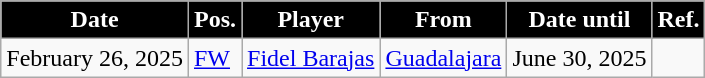<table class="wikitable plainrowheaders sortable">
<tr>
<th style="background:#000000; color:#FFFFFF;">Date</th>
<th style="background:#000000; color:#FFFFFF;">Pos.</th>
<th style="background:#000000; color:#FFFFFF;">Player</th>
<th style="background:#000000; color:#FFFFFF;">From</th>
<th style="background:#000000; color:#FFFFFF;">Date until</th>
<th style="background:#000000; color:#FFFFFF;">Ref.</th>
</tr>
<tr>
<td>February 26, 2025</td>
<td><a href='#'>FW</a></td>
<td align="left"> <a href='#'>Fidel Barajas</a></td>
<td align="left"> <a href='#'>Guadalajara</a></td>
<td>June 30, 2025</td>
<td></td>
</tr>
</table>
